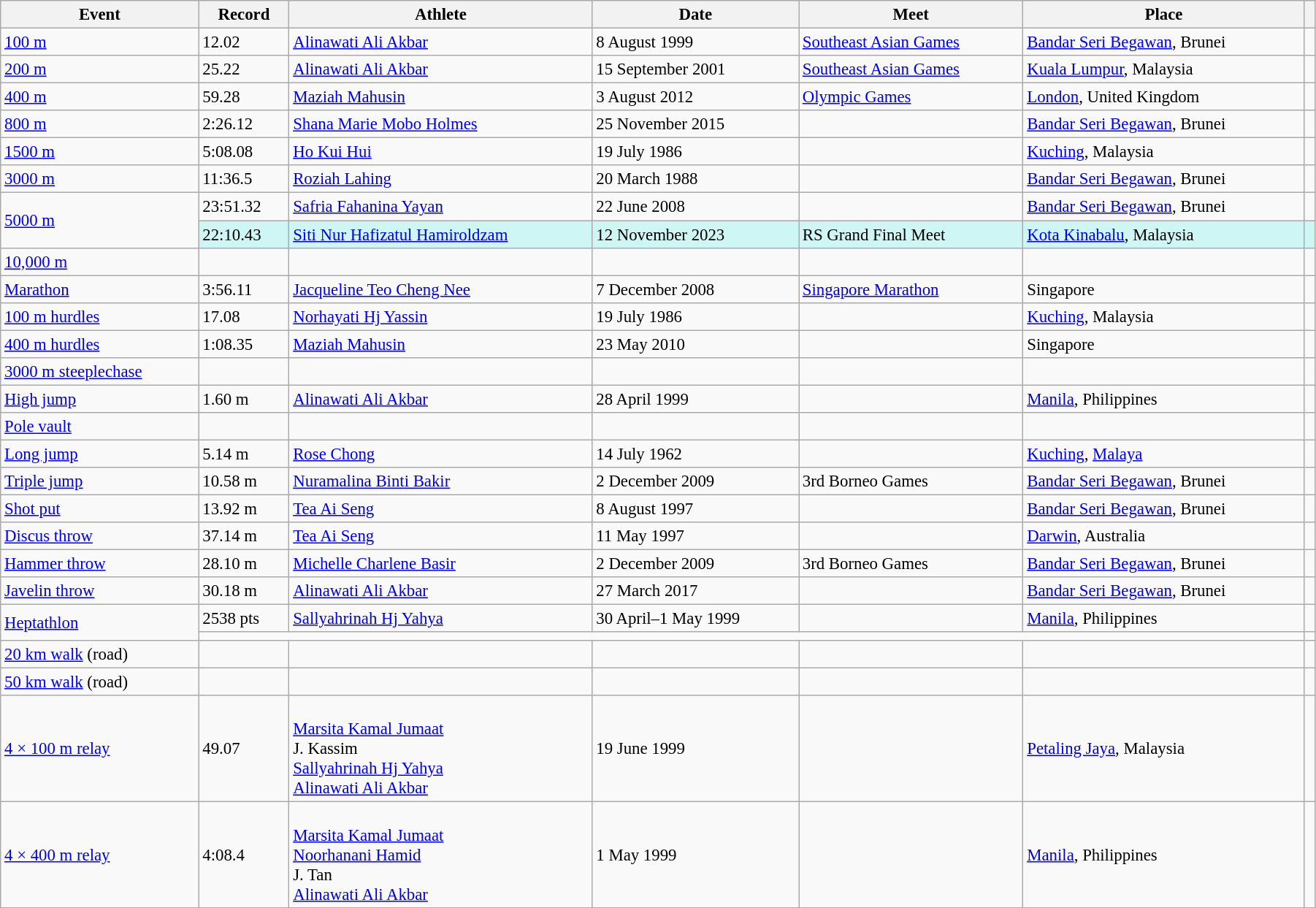<table class="wikitable" style="font-size:95%; width: 95%;">
<tr>
<th>Event</th>
<th>Record</th>
<th>Athlete</th>
<th>Date</th>
<th>Meet</th>
<th>Place</th>
<th></th>
</tr>
<tr>
<td><a href='#'>100 m</a></td>
<td>12.02</td>
<td><a href='#'>Alinawati Ali Akbar</a></td>
<td>8 August 1999</td>
<td><a href='#'>Southeast Asian Games</a></td>
<td><a href='#'>Bandar Seri Begawan</a>, Brunei</td>
<td></td>
</tr>
<tr>
<td><a href='#'>200 m</a></td>
<td>25.22</td>
<td><a href='#'>Alinawati Ali Akbar</a></td>
<td>15 September 2001</td>
<td><a href='#'>Southeast Asian Games</a></td>
<td><a href='#'>Kuala Lumpur</a>, Malaysia</td>
<td></td>
</tr>
<tr>
<td><a href='#'>400 m</a></td>
<td>59.28</td>
<td><a href='#'>Maziah Mahusin</a></td>
<td>3 August 2012</td>
<td><a href='#'>Olympic Games</a></td>
<td><a href='#'>London</a>, United Kingdom</td>
<td></td>
</tr>
<tr>
<td><a href='#'>800 m</a></td>
<td>2:26.12</td>
<td><a href='#'>Shana Marie Mobo Holmes</a></td>
<td>25 November 2015</td>
<td></td>
<td><a href='#'>Bandar Seri Begawan</a>, Brunei</td>
<td></td>
</tr>
<tr>
<td><a href='#'>1500 m</a></td>
<td>5:08.08</td>
<td><a href='#'>Ho Kui Hui</a></td>
<td>19 July 1986</td>
<td></td>
<td><a href='#'>Kuching</a>, Malaysia</td>
<td></td>
</tr>
<tr>
<td><a href='#'>3000 m</a></td>
<td>11:36.5</td>
<td><a href='#'>Roziah Lahing</a></td>
<td>20 March 1988</td>
<td></td>
<td><a href='#'>Bandar Seri Begawan</a>, Brunei</td>
<td></td>
</tr>
<tr>
<td rowspan=2><a href='#'>5000 m</a></td>
<td>23:51.32</td>
<td><a href='#'>Safria Fahanina Yayan</a></td>
<td>22 June 2008</td>
<td></td>
<td><a href='#'>Bandar Seri Begawan</a>, Brunei</td>
<td></td>
</tr>
<tr bgcolor=#CEF6F5>
<td>22:10.43</td>
<td><a href='#'>Siti Nur Hafizatul Hamiroldzam</a></td>
<td>12 November 2023</td>
<td>RS Grand Final Meet</td>
<td><a href='#'>Kota Kinabalu</a>, Malaysia</td>
<td></td>
</tr>
<tr>
<td><a href='#'>10,000 m</a></td>
<td></td>
<td></td>
<td></td>
<td></td>
<td></td>
<td></td>
</tr>
<tr>
<td><a href='#'>Marathon</a></td>
<td>3:56.11 </td>
<td><a href='#'>Jacqueline Teo Cheng Nee</a></td>
<td>7 December 2008</td>
<td><a href='#'>Singapore Marathon</a></td>
<td>Singapore</td>
<td></td>
</tr>
<tr>
<td><a href='#'>100 m hurdles</a></td>
<td>17.08</td>
<td><a href='#'>Norhayati Hj Yassin</a></td>
<td>19 July 1986</td>
<td></td>
<td><a href='#'>Kuching</a>, Malaysia</td>
<td></td>
</tr>
<tr>
<td><a href='#'>400 m hurdles</a></td>
<td>1:08.35</td>
<td><a href='#'>Maziah Mahusin</a></td>
<td>23 May 2010</td>
<td></td>
<td>Singapore</td>
<td></td>
</tr>
<tr>
<td><a href='#'>3000 m steeplechase</a></td>
<td></td>
<td></td>
<td></td>
<td></td>
<td></td>
<td></td>
</tr>
<tr>
<td><a href='#'>High jump</a></td>
<td>1.60 m</td>
<td><a href='#'>Alinawati Ali Akbar</a></td>
<td>28 April 1999</td>
<td></td>
<td><a href='#'>Manila</a>, Philippines</td>
<td></td>
</tr>
<tr>
<td><a href='#'>Pole vault</a></td>
<td></td>
<td></td>
<td></td>
<td></td>
<td></td>
<td></td>
</tr>
<tr>
<td><a href='#'>Long jump</a></td>
<td>5.14 m</td>
<td><a href='#'>Rose Chong</a></td>
<td>14 July 1962</td>
<td></td>
<td><a href='#'>Kuching</a>, <a href='#'>Malaya</a></td>
<td></td>
</tr>
<tr>
<td><a href='#'>Triple jump</a></td>
<td>10.58 m</td>
<td><a href='#'>Nuramalina Binti Bakir</a></td>
<td>2 December 2009</td>
<td>3rd Borneo Games</td>
<td><a href='#'>Bandar Seri Begawan</a>, Brunei</td>
<td></td>
</tr>
<tr>
<td><a href='#'>Shot put</a></td>
<td>13.92 m</td>
<td><a href='#'>Tea Ai Seng</a></td>
<td>8 August 1997</td>
<td></td>
<td><a href='#'>Bandar Seri Begawan</a>, Brunei</td>
<td></td>
</tr>
<tr>
<td><a href='#'>Discus throw</a></td>
<td>37.14 m</td>
<td><a href='#'>Tea Ai Seng</a></td>
<td>11 May 1997</td>
<td></td>
<td><a href='#'>Darwin</a>, Australia</td>
<td></td>
</tr>
<tr>
<td><a href='#'>Hammer throw</a></td>
<td>28.10 m</td>
<td><a href='#'>Michelle Charlene Basir</a></td>
<td>2 December 2009</td>
<td>3rd Borneo Games</td>
<td><a href='#'>Bandar Seri Begawan</a>, Brunei</td>
<td></td>
</tr>
<tr>
<td><a href='#'>Javelin throw</a></td>
<td>30.18 m</td>
<td><a href='#'>Alinawati Ali Akbar</a></td>
<td>27 March 2017</td>
<td></td>
<td><a href='#'>Bandar Seri Begawan</a>, Brunei</td>
<td></td>
</tr>
<tr>
<td rowspan=2><a href='#'>Heptathlon</a></td>
<td>2538 pts</td>
<td><a href='#'>Sallyahrinah Hj Yahya</a></td>
<td>30 April–1 May 1999</td>
<td></td>
<td><a href='#'>Manila</a>, Philippines</td>
<td></td>
</tr>
<tr>
<td colspan=5></td>
<td></td>
</tr>
<tr>
<td><a href='#'>20 km walk</a> (road)</td>
<td></td>
<td></td>
<td></td>
<td></td>
<td></td>
<td></td>
</tr>
<tr>
<td><a href='#'>50 km walk</a> (road)</td>
<td></td>
<td></td>
<td></td>
<td></td>
<td></td>
<td></td>
</tr>
<tr>
<td><a href='#'>4 × 100 m relay</a></td>
<td>49.07</td>
<td><br><a href='#'>Marsita Kamal Jumaat</a><br>J. Kassim<br><a href='#'>Sallyahrinah Hj Yahya</a><br><a href='#'>Alinawati Ali Akbar</a></td>
<td>19 June 1999</td>
<td></td>
<td><a href='#'>Petaling Jaya</a>, Malaysia</td>
<td></td>
</tr>
<tr>
<td><a href='#'>4 × 400 m relay</a></td>
<td>4:08.4</td>
<td><br><a href='#'>Marsita Kamal Jumaat</a><br><a href='#'>Noorhanani Hamid</a><br>J. Tan<br><a href='#'>Alinawati Ali Akbar</a></td>
<td>1 May 1999</td>
<td></td>
<td><a href='#'>Manila</a>, Philippines</td>
<td></td>
</tr>
</table>
